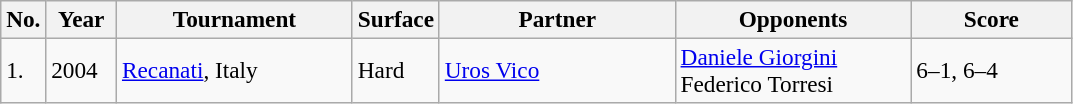<table class="sortable wikitable" style=font-size:97%>
<tr>
<th style="width:20px" class="unsortable">No.</th>
<th style="width:40px">Year</th>
<th style="width:150px">Tournament</th>
<th style="width:50px">Surface</th>
<th style="width:150px">Partner</th>
<th style="width:150px">Opponents</th>
<th style="width:100px" class="unsortable">Score</th>
</tr>
<tr>
<td>1.</td>
<td>2004</td>
<td><a href='#'>Recanati</a>, Italy</td>
<td>Hard</td>
<td> <a href='#'>Uros Vico</a></td>
<td> <a href='#'>Daniele Giorgini</a><br> Federico Torresi</td>
<td>6–1, 6–4</td>
</tr>
</table>
